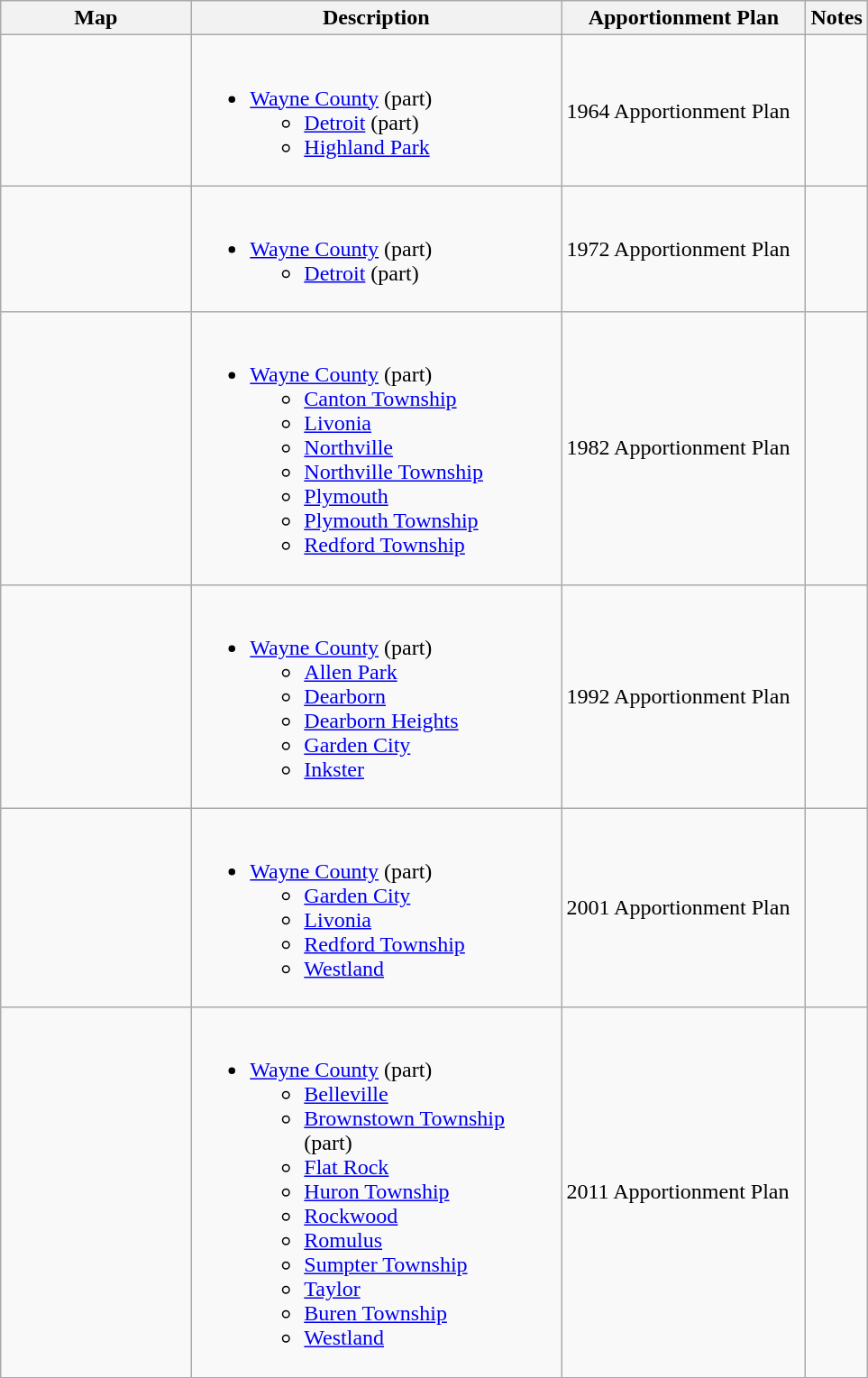<table class="wikitable sortable">
<tr>
<th style="width:100pt;">Map</th>
<th style="width:200pt;">Description</th>
<th style="width:130pt;">Apportionment Plan</th>
<th style="width:15pt;">Notes</th>
</tr>
<tr>
<td></td>
<td><br><ul><li><a href='#'>Wayne County</a> (part)<ul><li><a href='#'>Detroit</a> (part)</li><li><a href='#'>Highland Park</a></li></ul></li></ul></td>
<td>1964 Apportionment Plan</td>
<td></td>
</tr>
<tr>
<td></td>
<td><br><ul><li><a href='#'>Wayne County</a> (part)<ul><li><a href='#'>Detroit</a> (part)</li></ul></li></ul></td>
<td>1972 Apportionment Plan</td>
<td></td>
</tr>
<tr>
<td></td>
<td><br><ul><li><a href='#'>Wayne County</a> (part)<ul><li><a href='#'>Canton Township</a></li><li><a href='#'>Livonia</a></li><li><a href='#'>Northville</a></li><li><a href='#'>Northville Township</a></li><li><a href='#'>Plymouth</a></li><li><a href='#'>Plymouth Township</a></li><li><a href='#'>Redford Township</a></li></ul></li></ul></td>
<td>1982 Apportionment Plan</td>
<td></td>
</tr>
<tr>
<td></td>
<td><br><ul><li><a href='#'>Wayne County</a> (part)<ul><li><a href='#'>Allen Park</a></li><li><a href='#'>Dearborn</a></li><li><a href='#'>Dearborn Heights</a></li><li><a href='#'>Garden City</a></li><li><a href='#'>Inkster</a></li></ul></li></ul></td>
<td>1992 Apportionment Plan</td>
<td></td>
</tr>
<tr>
<td></td>
<td><br><ul><li><a href='#'>Wayne County</a> (part)<ul><li><a href='#'>Garden City</a></li><li><a href='#'>Livonia</a></li><li><a href='#'>Redford Township</a></li><li><a href='#'>Westland</a></li></ul></li></ul></td>
<td>2001 Apportionment Plan</td>
<td></td>
</tr>
<tr>
<td></td>
<td><br><ul><li><a href='#'>Wayne County</a> (part)<ul><li><a href='#'>Belleville</a></li><li><a href='#'>Brownstown Township</a> (part)</li><li><a href='#'>Flat Rock</a></li><li><a href='#'>Huron Township</a></li><li><a href='#'>Rockwood</a></li><li><a href='#'>Romulus</a></li><li><a href='#'>Sumpter Township</a></li><li><a href='#'>Taylor</a></li><li><a href='#'>Buren Township</a></li><li><a href='#'>Westland</a></li></ul></li></ul></td>
<td>2011 Apportionment Plan</td>
<td></td>
</tr>
<tr>
</tr>
</table>
